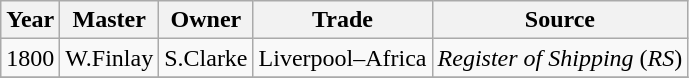<table class=" wikitable">
<tr>
<th>Year</th>
<th>Master</th>
<th>Owner</th>
<th>Trade</th>
<th>Source</th>
</tr>
<tr>
<td>1800</td>
<td>W.Finlay</td>
<td>S.Clarke</td>
<td>Liverpool–Africa</td>
<td><em>Register of Shipping</em> (<em>RS</em>)</td>
</tr>
<tr>
</tr>
</table>
